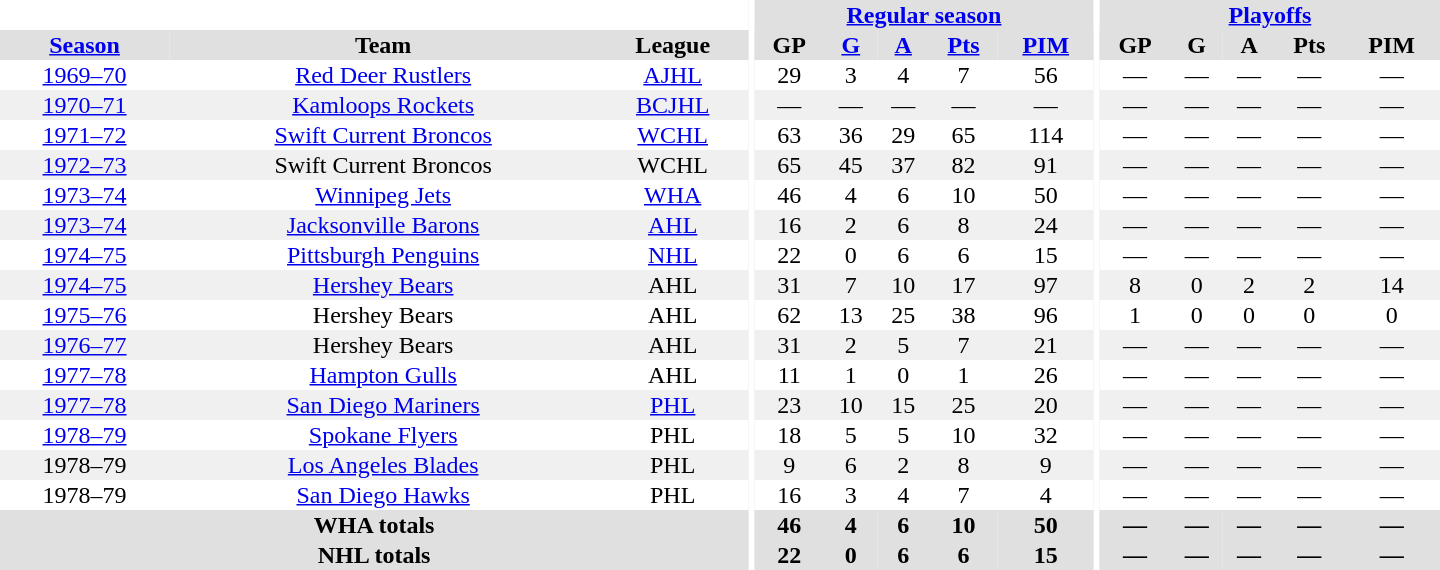<table border="0" cellpadding="1" cellspacing="0" style="text-align:center; width:60em">
<tr bgcolor="#e0e0e0">
<th colspan="3" bgcolor="#ffffff"></th>
<th rowspan="100" bgcolor="#ffffff"></th>
<th colspan="5"><a href='#'>Regular season</a></th>
<th rowspan="100" bgcolor="#ffffff"></th>
<th colspan="5"><a href='#'>Playoffs</a></th>
</tr>
<tr bgcolor="#e0e0e0">
<th><a href='#'>Season</a></th>
<th>Team</th>
<th>League</th>
<th>GP</th>
<th><a href='#'>G</a></th>
<th><a href='#'>A</a></th>
<th><a href='#'>Pts</a></th>
<th><a href='#'>PIM</a></th>
<th>GP</th>
<th>G</th>
<th>A</th>
<th>Pts</th>
<th>PIM</th>
</tr>
<tr>
<td><a href='#'>1969–70</a></td>
<td><a href='#'>Red Deer Rustlers</a></td>
<td><a href='#'>AJHL</a></td>
<td>29</td>
<td>3</td>
<td>4</td>
<td>7</td>
<td>56</td>
<td>—</td>
<td>—</td>
<td>—</td>
<td>—</td>
<td>—</td>
</tr>
<tr bgcolor="#f0f0f0">
<td><a href='#'>1970–71</a></td>
<td><a href='#'>Kamloops Rockets</a></td>
<td><a href='#'>BCJHL</a></td>
<td>—</td>
<td>—</td>
<td>—</td>
<td>—</td>
<td>—</td>
<td>—</td>
<td>—</td>
<td>—</td>
<td>—</td>
<td>—</td>
</tr>
<tr>
<td><a href='#'>1971–72</a></td>
<td><a href='#'>Swift Current Broncos</a></td>
<td><a href='#'>WCHL</a></td>
<td>63</td>
<td>36</td>
<td>29</td>
<td>65</td>
<td>114</td>
<td>—</td>
<td>—</td>
<td>—</td>
<td>—</td>
<td>—</td>
</tr>
<tr bgcolor="#f0f0f0">
<td><a href='#'>1972–73</a></td>
<td>Swift Current Broncos</td>
<td>WCHL</td>
<td>65</td>
<td>45</td>
<td>37</td>
<td>82</td>
<td>91</td>
<td>—</td>
<td>—</td>
<td>—</td>
<td>—</td>
<td>—</td>
</tr>
<tr>
<td><a href='#'>1973–74</a></td>
<td><a href='#'>Winnipeg Jets</a></td>
<td><a href='#'>WHA</a></td>
<td>46</td>
<td>4</td>
<td>6</td>
<td>10</td>
<td>50</td>
<td>—</td>
<td>—</td>
<td>—</td>
<td>—</td>
<td>—</td>
</tr>
<tr bgcolor="#f0f0f0">
<td><a href='#'>1973–74</a></td>
<td><a href='#'>Jacksonville Barons</a></td>
<td><a href='#'>AHL</a></td>
<td>16</td>
<td>2</td>
<td>6</td>
<td>8</td>
<td>24</td>
<td>—</td>
<td>—</td>
<td>—</td>
<td>—</td>
<td>—</td>
</tr>
<tr>
<td><a href='#'>1974–75</a></td>
<td><a href='#'>Pittsburgh Penguins</a></td>
<td><a href='#'>NHL</a></td>
<td>22</td>
<td>0</td>
<td>6</td>
<td>6</td>
<td>15</td>
<td>—</td>
<td>—</td>
<td>—</td>
<td>—</td>
<td>—</td>
</tr>
<tr bgcolor="#f0f0f0">
<td><a href='#'>1974–75</a></td>
<td><a href='#'>Hershey Bears</a></td>
<td>AHL</td>
<td>31</td>
<td>7</td>
<td>10</td>
<td>17</td>
<td>97</td>
<td>8</td>
<td>0</td>
<td>2</td>
<td>2</td>
<td>14</td>
</tr>
<tr>
<td><a href='#'>1975–76</a></td>
<td>Hershey Bears</td>
<td>AHL</td>
<td>62</td>
<td>13</td>
<td>25</td>
<td>38</td>
<td>96</td>
<td>1</td>
<td>0</td>
<td>0</td>
<td>0</td>
<td>0</td>
</tr>
<tr bgcolor="#f0f0f0">
<td><a href='#'>1976–77</a></td>
<td>Hershey Bears</td>
<td>AHL</td>
<td>31</td>
<td>2</td>
<td>5</td>
<td>7</td>
<td>21</td>
<td>—</td>
<td>—</td>
<td>—</td>
<td>—</td>
<td>—</td>
</tr>
<tr>
<td><a href='#'>1977–78</a></td>
<td><a href='#'>Hampton Gulls</a></td>
<td>AHL</td>
<td>11</td>
<td>1</td>
<td>0</td>
<td>1</td>
<td>26</td>
<td>—</td>
<td>—</td>
<td>—</td>
<td>—</td>
<td>—</td>
</tr>
<tr bgcolor="#f0f0f0">
<td><a href='#'>1977–78</a></td>
<td><a href='#'>San Diego Mariners</a></td>
<td><a href='#'>PHL</a></td>
<td>23</td>
<td>10</td>
<td>15</td>
<td>25</td>
<td>20</td>
<td>—</td>
<td>—</td>
<td>—</td>
<td>—</td>
<td>—</td>
</tr>
<tr>
<td><a href='#'>1978–79</a></td>
<td><a href='#'>Spokane Flyers</a></td>
<td>PHL</td>
<td>18</td>
<td>5</td>
<td>5</td>
<td>10</td>
<td>32</td>
<td>—</td>
<td>—</td>
<td>—</td>
<td>—</td>
<td>—</td>
</tr>
<tr bgcolor="#f0f0f0">
<td>1978–79</td>
<td><a href='#'>Los Angeles Blades</a></td>
<td>PHL</td>
<td>9</td>
<td>6</td>
<td>2</td>
<td>8</td>
<td>9</td>
<td>—</td>
<td>—</td>
<td>—</td>
<td>—</td>
<td>—</td>
</tr>
<tr>
<td>1978–79</td>
<td><a href='#'>San Diego Hawks</a></td>
<td>PHL</td>
<td>16</td>
<td>3</td>
<td>4</td>
<td>7</td>
<td>4</td>
<td>—</td>
<td>—</td>
<td>—</td>
<td>—</td>
<td>—</td>
</tr>
<tr bgcolor="#e0e0e0">
<th colspan="3">WHA totals</th>
<th>46</th>
<th>4</th>
<th>6</th>
<th>10</th>
<th>50</th>
<th>—</th>
<th>—</th>
<th>—</th>
<th>—</th>
<th>—</th>
</tr>
<tr bgcolor="#e0e0e0">
<th colspan="3">NHL totals</th>
<th>22</th>
<th>0</th>
<th>6</th>
<th>6</th>
<th>15</th>
<th>—</th>
<th>—</th>
<th>—</th>
<th>—</th>
<th>—</th>
</tr>
</table>
